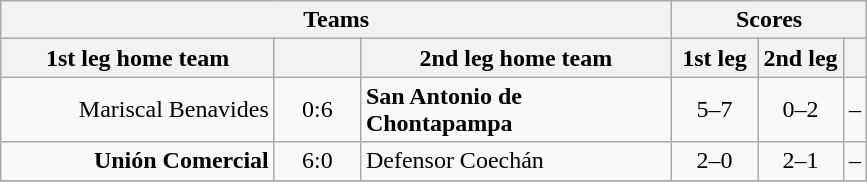<table class="wikitable" style="text-align: center;">
<tr>
<th colspan=3>Teams</th>
<th colspan=3>Scores</th>
</tr>
<tr>
<th width="175">1st leg home team</th>
<th width="50"></th>
<th width="200">2nd leg home team</th>
<th width="50">1st leg</th>
<th width="50">2nd leg</th>
<th></th>
</tr>
<tr>
<td align=right>Mariscal Benavides</td>
<td>0:6</td>
<td align=left><strong>San Antonio de Chontapampa</strong></td>
<td>5–7</td>
<td>0–2</td>
<td>–</td>
</tr>
<tr>
<td align=right><strong>Unión Comercial</strong></td>
<td>6:0</td>
<td align=left>Defensor Coechán</td>
<td>2–0</td>
<td>2–1</td>
<td>–</td>
</tr>
<tr>
</tr>
</table>
